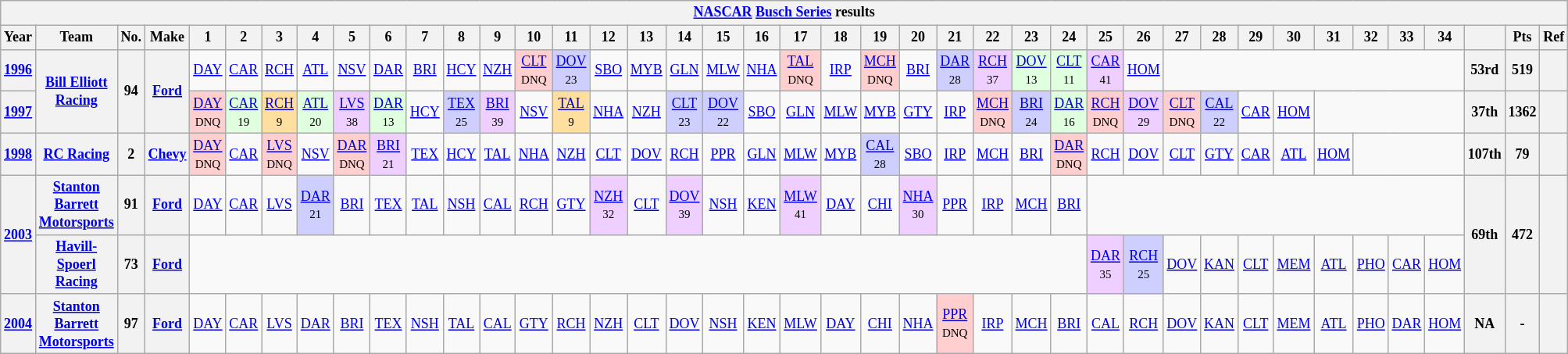<table class="wikitable" style="text-align:center; font-size:75%">
<tr>
<th colspan=42><a href='#'>NASCAR</a> <a href='#'>Busch Series</a> results</th>
</tr>
<tr>
<th>Year</th>
<th>Team</th>
<th>No.</th>
<th>Make</th>
<th>1</th>
<th>2</th>
<th>3</th>
<th>4</th>
<th>5</th>
<th>6</th>
<th>7</th>
<th>8</th>
<th>9</th>
<th>10</th>
<th>11</th>
<th>12</th>
<th>13</th>
<th>14</th>
<th>15</th>
<th>16</th>
<th>17</th>
<th>18</th>
<th>19</th>
<th>20</th>
<th>21</th>
<th>22</th>
<th>23</th>
<th>24</th>
<th>25</th>
<th>26</th>
<th>27</th>
<th>28</th>
<th>29</th>
<th>30</th>
<th>31</th>
<th>32</th>
<th>33</th>
<th>34</th>
<th></th>
<th>Pts</th>
<th>Ref</th>
</tr>
<tr>
<th><a href='#'>1996</a></th>
<th rowspan=2><a href='#'>Bill Elliott Racing</a></th>
<th rowspan=2>94</th>
<th rowspan=2><a href='#'>Ford</a></th>
<td><a href='#'>DAY</a></td>
<td><a href='#'>CAR</a></td>
<td><a href='#'>RCH</a></td>
<td><a href='#'>ATL</a></td>
<td><a href='#'>NSV</a></td>
<td><a href='#'>DAR</a></td>
<td><a href='#'>BRI</a></td>
<td><a href='#'>HCY</a></td>
<td><a href='#'>NZH</a></td>
<td style="background:#FFCFCF;"><a href='#'>CLT</a><br><small>DNQ</small></td>
<td style="background:#CFCFFF;"><a href='#'>DOV</a><br><small>23</small></td>
<td><a href='#'>SBO</a></td>
<td><a href='#'>MYB</a></td>
<td><a href='#'>GLN</a></td>
<td><a href='#'>MLW</a></td>
<td><a href='#'>NHA</a></td>
<td style="background:#FFCFCF;"><a href='#'>TAL</a><br><small>DNQ</small></td>
<td><a href='#'>IRP</a></td>
<td style="background:#FFCFCF;"><a href='#'>MCH</a><br><small>DNQ</small></td>
<td><a href='#'>BRI</a></td>
<td style="background:#CFCFFF;"><a href='#'>DAR</a><br><small>28</small></td>
<td style="background:#EFCFFF;"><a href='#'>RCH</a><br><small>37</small></td>
<td style="background:#DFFFDF;"><a href='#'>DOV</a><br><small>13</small></td>
<td style="background:#DFFFDF;"><a href='#'>CLT</a><br><small>11</small></td>
<td style="background:#EFCFFF;"><a href='#'>CAR</a><br><small>41</small></td>
<td><a href='#'>HOM</a></td>
<td colspan=8></td>
<th>53rd</th>
<th>519</th>
<th></th>
</tr>
<tr>
<th><a href='#'>1997</a></th>
<td style="background:#FFCFCF;"><a href='#'>DAY</a><br><small>DNQ</small></td>
<td style="background:#DFFFDF;"><a href='#'>CAR</a><br><small>19</small></td>
<td style="background:#FFDF9F;"><a href='#'>RCH</a><br><small>9</small></td>
<td style="background:#DFFFDF;"><a href='#'>ATL</a><br><small>20</small></td>
<td style="background:#EFCFFF;"><a href='#'>LVS</a><br><small>38</small></td>
<td style="background:#DFFFDF;"><a href='#'>DAR</a><br><small>13</small></td>
<td><a href='#'>HCY</a></td>
<td style="background:#CFCFFF;"><a href='#'>TEX</a><br><small>25</small></td>
<td style="background:#EFCFFF;"><a href='#'>BRI</a><br><small>39</small></td>
<td><a href='#'>NSV</a></td>
<td style="background:#FFDF9F;"><a href='#'>TAL</a><br><small>9</small></td>
<td><a href='#'>NHA</a></td>
<td><a href='#'>NZH</a></td>
<td style="background:#CFCFFF;"><a href='#'>CLT</a><br><small>23</small></td>
<td style="background:#CFCFFF;"><a href='#'>DOV</a><br><small>22</small></td>
<td><a href='#'>SBO</a></td>
<td><a href='#'>GLN</a></td>
<td><a href='#'>MLW</a></td>
<td><a href='#'>MYB</a></td>
<td><a href='#'>GTY</a></td>
<td><a href='#'>IRP</a></td>
<td style="background:#FFCFCF;"><a href='#'>MCH</a><br><small>DNQ</small></td>
<td style="background:#CFCFFF;"><a href='#'>BRI</a><br><small>24</small></td>
<td style="background:#DFFFDF;"><a href='#'>DAR</a><br><small>16</small></td>
<td style="background:#FFCFCF;"><a href='#'>RCH</a><br><small>DNQ</small></td>
<td style="background:#EFCFFF;"><a href='#'>DOV</a><br><small>29</small></td>
<td style="background:#FFCFCF;"><a href='#'>CLT</a><br><small>DNQ</small></td>
<td style="background:#CFCFFF;"><a href='#'>CAL</a><br><small>22</small></td>
<td><a href='#'>CAR</a></td>
<td><a href='#'>HOM</a></td>
<td colspan=4></td>
<th>37th</th>
<th>1362</th>
<th></th>
</tr>
<tr>
<th><a href='#'>1998</a></th>
<th><a href='#'>RC Racing</a></th>
<th>2</th>
<th><a href='#'>Chevy</a></th>
<td style="background:#FFCFCF;"><a href='#'>DAY</a><br><small>DNQ</small></td>
<td><a href='#'>CAR</a></td>
<td style="background:#FFCFCF;"><a href='#'>LVS</a><br><small>DNQ</small></td>
<td><a href='#'>NSV</a></td>
<td style="background:#FFCFCF;"><a href='#'>DAR</a><br><small>DNQ</small></td>
<td style="background:#EFCFFF;"><a href='#'>BRI</a><br><small>21</small></td>
<td><a href='#'>TEX</a></td>
<td><a href='#'>HCY</a></td>
<td><a href='#'>TAL</a></td>
<td><a href='#'>NHA</a></td>
<td><a href='#'>NZH</a></td>
<td><a href='#'>CLT</a></td>
<td><a href='#'>DOV</a></td>
<td><a href='#'>RCH</a></td>
<td><a href='#'>PPR</a></td>
<td><a href='#'>GLN</a></td>
<td><a href='#'>MLW</a></td>
<td><a href='#'>MYB</a></td>
<td style="background:#CFCFFF;"><a href='#'>CAL</a><br><small>28</small></td>
<td><a href='#'>SBO</a></td>
<td><a href='#'>IRP</a></td>
<td><a href='#'>MCH</a></td>
<td><a href='#'>BRI</a></td>
<td style="background:#FFCFCF;"><a href='#'>DAR</a><br><small>DNQ</small></td>
<td><a href='#'>RCH</a></td>
<td><a href='#'>DOV</a></td>
<td><a href='#'>CLT</a></td>
<td><a href='#'>GTY</a></td>
<td><a href='#'>CAR</a></td>
<td><a href='#'>ATL</a></td>
<td><a href='#'>HOM</a></td>
<td colspan=3></td>
<th>107th</th>
<th>79</th>
<th></th>
</tr>
<tr>
<th rowspan=2><a href='#'>2003</a></th>
<th><a href='#'>Stanton Barrett Motorsports</a></th>
<th>91</th>
<th><a href='#'>Ford</a></th>
<td><a href='#'>DAY</a></td>
<td><a href='#'>CAR</a></td>
<td><a href='#'>LVS</a></td>
<td style="background:#CFCFFF;"><a href='#'>DAR</a><br><small>21</small></td>
<td><a href='#'>BRI</a></td>
<td><a href='#'>TEX</a></td>
<td><a href='#'>TAL</a></td>
<td><a href='#'>NSH</a></td>
<td><a href='#'>CAL</a></td>
<td><a href='#'>RCH</a></td>
<td><a href='#'>GTY</a></td>
<td style="background:#EFCFFF;"><a href='#'>NZH</a><br><small>32</small></td>
<td><a href='#'>CLT</a></td>
<td style="background:#EFCFFF;"><a href='#'>DOV</a><br><small>39</small></td>
<td><a href='#'>NSH</a></td>
<td><a href='#'>KEN</a></td>
<td style="background:#EFCFFF;"><a href='#'>MLW</a><br><small>41</small></td>
<td><a href='#'>DAY</a></td>
<td><a href='#'>CHI</a></td>
<td style="background:#EFCFFF;"><a href='#'>NHA</a><br><small>30</small></td>
<td><a href='#'>PPR</a></td>
<td><a href='#'>IRP</a></td>
<td><a href='#'>MCH</a></td>
<td><a href='#'>BRI</a></td>
<td colspan=10></td>
<th rowspan=2>69th</th>
<th rowspan=2>472</th>
<th rowspan=2></th>
</tr>
<tr>
<th><a href='#'>Havill-Spoerl Racing</a></th>
<th>73</th>
<th><a href='#'>Ford</a></th>
<td colspan=24></td>
<td style="background:#EFCFFF;"><a href='#'>DAR</a><br><small>35</small></td>
<td style="background:#CFCFFF;"><a href='#'>RCH</a><br><small>25</small></td>
<td><a href='#'>DOV</a></td>
<td><a href='#'>KAN</a></td>
<td><a href='#'>CLT</a></td>
<td><a href='#'>MEM</a></td>
<td><a href='#'>ATL</a></td>
<td><a href='#'>PHO</a></td>
<td><a href='#'>CAR</a></td>
<td><a href='#'>HOM</a></td>
</tr>
<tr>
<th><a href='#'>2004</a></th>
<th><a href='#'>Stanton Barrett Motorsports</a></th>
<th>97</th>
<th><a href='#'>Ford</a></th>
<td><a href='#'>DAY</a></td>
<td><a href='#'>CAR</a></td>
<td><a href='#'>LVS</a></td>
<td><a href='#'>DAR</a></td>
<td><a href='#'>BRI</a></td>
<td><a href='#'>TEX</a></td>
<td><a href='#'>NSH</a></td>
<td><a href='#'>TAL</a></td>
<td><a href='#'>CAL</a></td>
<td><a href='#'>GTY</a></td>
<td><a href='#'>RCH</a></td>
<td><a href='#'>NZH</a></td>
<td><a href='#'>CLT</a></td>
<td><a href='#'>DOV</a></td>
<td><a href='#'>NSH</a></td>
<td><a href='#'>KEN</a></td>
<td><a href='#'>MLW</a></td>
<td><a href='#'>DAY</a></td>
<td><a href='#'>CHI</a></td>
<td><a href='#'>NHA</a></td>
<td style="background:#FFCFCF;"><a href='#'>PPR</a><br><small>DNQ</small></td>
<td><a href='#'>IRP</a></td>
<td><a href='#'>MCH</a></td>
<td><a href='#'>BRI</a></td>
<td><a href='#'>CAL</a></td>
<td><a href='#'>RCH</a></td>
<td><a href='#'>DOV</a></td>
<td><a href='#'>KAN</a></td>
<td><a href='#'>CLT</a></td>
<td><a href='#'>MEM</a></td>
<td><a href='#'>ATL</a></td>
<td><a href='#'>PHO</a></td>
<td><a href='#'>DAR</a></td>
<td><a href='#'>HOM</a></td>
<th>NA</th>
<th>-</th>
<th></th>
</tr>
</table>
